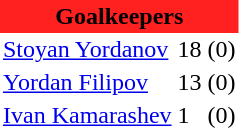<table class="toccolours" border="0" cellpadding="2" cellspacing="0" align="left" style="margin:0.5em;">
<tr>
<th colspan="4" align="center" bgcolor="#FF2020"><span>Goalkeepers</span></th>
</tr>
<tr>
<td> <a href='#'>Stoyan Yordanov</a></td>
<td>18</td>
<td>(0)</td>
</tr>
<tr>
<td> <a href='#'>Yordan Filipov</a></td>
<td>13</td>
<td>(0)</td>
</tr>
<tr>
<td> <a href='#'>Ivan Kamarashev</a></td>
<td>1</td>
<td>(0)</td>
</tr>
<tr>
</tr>
</table>
